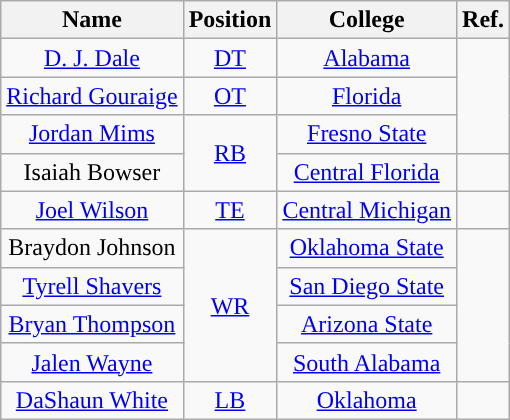<table class="wikitable" style="text-align:center">
<tr>
<th>Name</th>
<th>Position</th>
<th>College</th>
<th>Ref.</th>
</tr>
<tr>
<td><a href='#'>D. J. Dale</a></td>
<td><a href='#'>DT</a></td>
<td><a href='#'>Alabama</a></td>
<td rowspan="3"></td>
</tr>
<tr>
<td><a href='#'>Richard Gouraige</a></td>
<td><a href='#'>OT</a></td>
<td><a href='#'>Florida</a></td>
</tr>
<tr>
<td><a href='#'>Jordan Mims</a></td>
<td rowspan="2"><a href='#'>RB</a></td>
<td><a href='#'>Fresno State</a></td>
</tr>
<tr>
<td>Isaiah Bowser</td>
<td><a href='#'>Central Florida</a></td>
<td></td>
</tr>
<tr>
<td><a href='#'>Joel Wilson</a></td>
<td><a href='#'>TE</a></td>
<td><a href='#'>Central Michigan</a></td>
<td></td>
</tr>
<tr>
<td>Braydon Johnson</td>
<td rowspan="4"><a href='#'>WR</a></td>
<td><a href='#'>Oklahoma State</a></td>
<td rowspan="4"></td>
</tr>
<tr>
<td><a href='#'>Tyrell Shavers</a></td>
<td><a href='#'>San Diego State</a></td>
</tr>
<tr>
<td><a href='#'>Bryan Thompson</a></td>
<td><a href='#'>Arizona State</a></td>
</tr>
<tr>
<td><a href='#'>Jalen Wayne</a></td>
<td><a href='#'>South Alabama</a></td>
</tr>
<tr>
<td><a href='#'>DaShaun White</a></td>
<td><a href='#'>LB</a></td>
<td><a href='#'>Oklahoma</a></td>
<td></td>
</tr>
</table>
